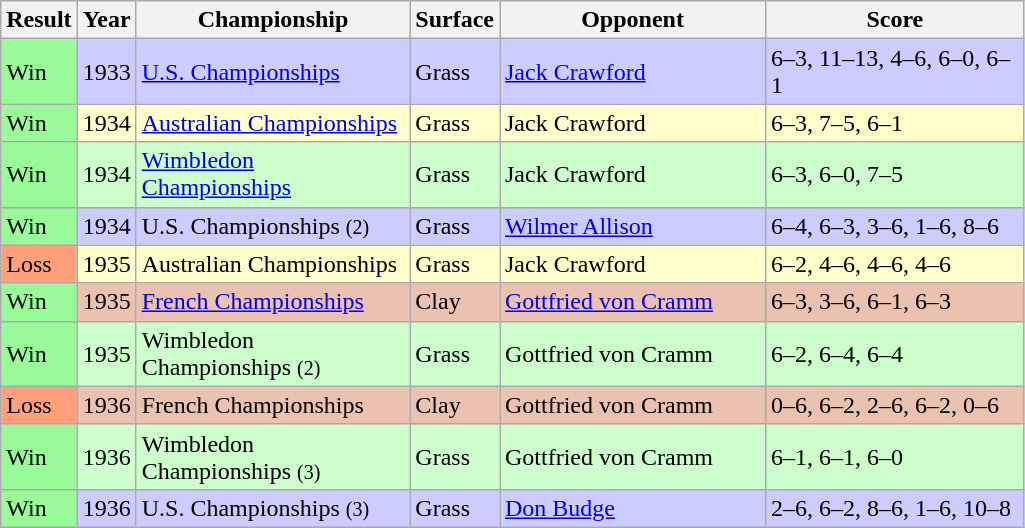<table class='sortable wikitable'>
<tr>
<th style="width:40px">Result</th>
<th style="width:30px">Year</th>
<th style="width:175px">Championship</th>
<th style="width:50px">Surface</th>
<th style="width:170px">Opponent</th>
<th style="width:165px" class="unsortable">Score</th>
</tr>
<tr style="background:#ccf;">
<td style="background:#98fb98;">Win</td>
<td>1933</td>
<td><a href='#'>U.S. Championships</a></td>
<td>Grass</td>
<td> <a href='#'>Jack Crawford</a></td>
<td>6–3, 11–13, 4–6, 6–0, 6–1</td>
</tr>
<tr style="background:#ffc;">
<td style="background:#98fb98;">Win</td>
<td>1934</td>
<td><a href='#'>Australian Championships</a></td>
<td>Grass</td>
<td> Jack Crawford</td>
<td>6–3, 7–5, 6–1</td>
</tr>
<tr style="background:#cfc;">
<td style="background:#98fb98;">Win</td>
<td>1934</td>
<td><a href='#'>Wimbledon Championships</a></td>
<td>Grass</td>
<td> Jack Crawford</td>
<td>6–3, 6–0, 7–5</td>
</tr>
<tr style="background:#ccf;">
<td style="background:#98fb98;">Win</td>
<td>1934</td>
<td>U.S. Championships <small>(2)</small></td>
<td>Grass</td>
<td> <a href='#'>Wilmer Allison</a></td>
<td>6–4, 6–3, 3–6, 1–6, 8–6</td>
</tr>
<tr style="background:#ffc;">
<td style="background:#ffa07a;">Loss</td>
<td>1935</td>
<td>Australian Championships</td>
<td>Grass</td>
<td> Jack Crawford</td>
<td>6–2, 4–6, 4–6, 4–6</td>
</tr>
<tr style="background:#ebc2af;">
<td style="background:#98fb98;">Win</td>
<td>1935</td>
<td><a href='#'>French Championships</a></td>
<td>Clay</td>
<td> <a href='#'>Gottfried von Cramm</a></td>
<td>6–3, 3–6, 6–1, 6–3</td>
</tr>
<tr style="background:#cfc;">
<td style="background:#98fb98;">Win</td>
<td>1935</td>
<td>Wimbledon Championships <small>(2)</small></td>
<td>Grass</td>
<td> Gottfried von Cramm</td>
<td>6–2, 6–4, 6–4</td>
</tr>
<tr style="background:#ebc2af;">
<td style="background:#ffa07a;">Loss</td>
<td>1936</td>
<td>French Championships</td>
<td>Clay</td>
<td> Gottfried von Cramm</td>
<td>0–6, 6–2, 2–6, 6–2, 0–6</td>
</tr>
<tr style="background:#cfc;">
<td style="background:#98fb98;">Win</td>
<td>1936</td>
<td>Wimbledon Championships <small>(3)</small></td>
<td>Grass</td>
<td> Gottfried von Cramm</td>
<td>6–1, 6–1, 6–0</td>
</tr>
<tr style="background:#ccf;">
<td style="background:#98fb98;">Win</td>
<td>1936</td>
<td>U.S. Championships <small>(3)</small></td>
<td>Grass</td>
<td> <a href='#'>Don Budge</a></td>
<td>2–6, 6–2, 8–6, 1–6, 10–8</td>
</tr>
</table>
